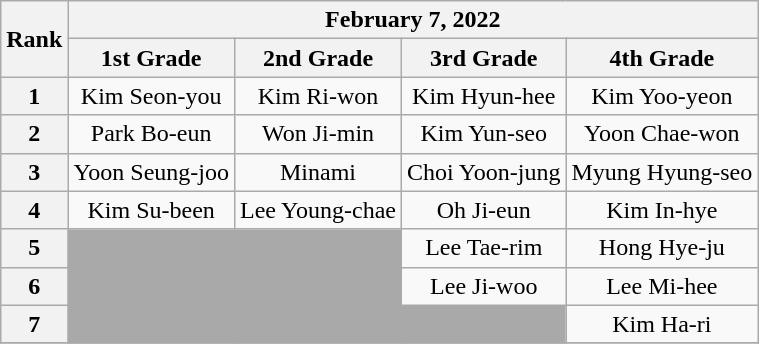<table class="wikitable sortable" style="text-align:center">
<tr>
<th rowspan="2">Rank</th>
<th colspan="4">February 7, 2022</th>
</tr>
<tr>
<th>1st Grade</th>
<th>2nd Grade</th>
<th>3rd Grade</th>
<th>4th Grade</th>
</tr>
<tr>
<th>1</th>
<td>Kim Seon-you</td>
<td>Kim Ri-won</td>
<td>Kim Hyun-hee</td>
<td>Kim Yoo-yeon</td>
</tr>
<tr>
<th>2</th>
<td>Park Bo-eun</td>
<td>Won Ji-min</td>
<td>Kim Yun-seo</td>
<td>Yoon Chae-won</td>
</tr>
<tr>
<th>3</th>
<td>Yoon Seung-joo</td>
<td>Minami</td>
<td>Choi Yoon-jung</td>
<td>Myung Hyung-seo</td>
</tr>
<tr>
<th>4</th>
<td>Kim Su-been</td>
<td>Lee Young-chae</td>
<td>Oh Ji-eun</td>
<td>Kim In-hye</td>
</tr>
<tr>
<th>5</th>
<td style="background:darkgray;"></td>
<td style="background:darkgray;"></td>
<td>Lee Tae-rim</td>
<td>Hong Hye-ju</td>
</tr>
<tr>
<th>6</th>
<td style="background:darkgray;"></td>
<td style="background:darkgray;"></td>
<td>Lee Ji-woo</td>
<td>Lee Mi-hee</td>
</tr>
<tr>
<th>7</th>
<td style="background:darkgray;"></td>
<td style="background:darkgray;"></td>
<td style="background:darkgray;"></td>
<td>Kim Ha-ri</td>
</tr>
<tr>
</tr>
</table>
